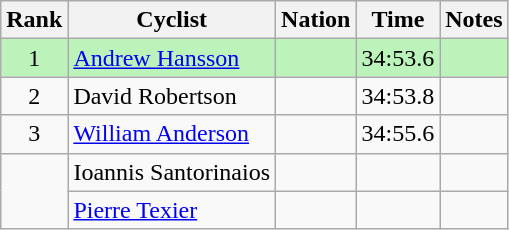<table class="wikitable sortable">
<tr>
<th>Rank</th>
<th>Cyclist</th>
<th>Nation</th>
<th>Time</th>
<th>Notes</th>
</tr>
<tr bgcolor=bbf3bb>
<td align=center>1</td>
<td><a href='#'>Andrew Hansson</a></td>
<td></td>
<td align=center>34:53.6</td>
<td align=center></td>
</tr>
<tr>
<td align=center>2</td>
<td>David Robertson</td>
<td></td>
<td align=center>34:53.8</td>
<td></td>
</tr>
<tr>
<td align=center>3</td>
<td><a href='#'>William Anderson</a></td>
<td></td>
<td align=center>34:55.6</td>
<td></td>
</tr>
<tr>
<td align=center rowspan=2></td>
<td>Ioannis Santorinaios</td>
<td></td>
<td align=center></td>
<td></td>
</tr>
<tr>
<td><a href='#'>Pierre Texier</a></td>
<td></td>
<td align=center></td>
<td></td>
</tr>
</table>
